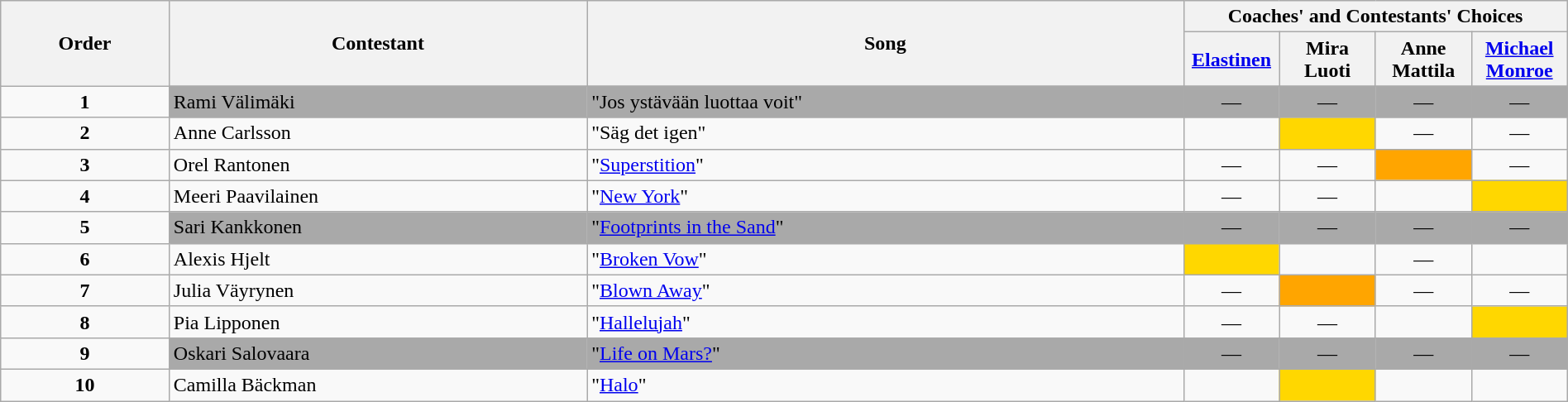<table class="wikitable" style="width:100%;">
<tr>
<th rowspan=2>Order</th>
<th rowspan=2>Contestant</th>
<th rowspan=2>Song</th>
<th colspan=4>Coaches' and Contestants' Choices</th>
</tr>
<tr>
<th width="70"><a href='#'>Elastinen</a></th>
<th width="70">Mira Luoti</th>
<th width="70">Anne Mattila</th>
<th width="70"><a href='#'>Michael Monroe</a></th>
</tr>
<tr>
<td align="center"><strong>1</strong></td>
<td style="background:darkgrey;text-align:left;">Rami Välimäki</td>
<td style="background:darkgrey;text-align:left;">"Jos ystävään luottaa voit"</td>
<td style="background:darkgrey;text-align:center;">—</td>
<td style="background:darkgrey;text-align:center;">—</td>
<td style="background:darkgrey;text-align:center;">—</td>
<td style="background:darkgrey;text-align:center;">—</td>
</tr>
<tr>
<td align="center"><strong>2</strong></td>
<td>Anne Carlsson</td>
<td>"Säg det igen"</td>
<td style=";text-align:center;"></td>
<td style="background:gold;text-align:center;"></td>
<td align="center">—</td>
<td align="center">—</td>
</tr>
<tr>
<td align="center"><strong>3</strong></td>
<td>Orel Rantonen</td>
<td>"<a href='#'>Superstition</a>"</td>
<td align="center">—</td>
<td align="center">—</td>
<td style="background:orange;text-align:center;"></td>
<td align="center">—</td>
</tr>
<tr>
<td align="center"><strong>4</strong></td>
<td>Meeri Paavilainen</td>
<td>"<a href='#'>New York</a>"</td>
<td align="center">—</td>
<td align="center">—</td>
<td style=";text-align:center;"></td>
<td style="background:gold;text-align:center;"></td>
</tr>
<tr>
<td align="center"><strong>5</strong></td>
<td style="background:darkgrey;text-align:left;">Sari Kankkonen</td>
<td style="background:darkgrey;text-align:left;">"<a href='#'>Footprints in the Sand</a>"</td>
<td style="background:darkgrey;text-align:center;">—</td>
<td style="background:darkgrey;text-align:center;">—</td>
<td style="background:darkgrey;text-align:center;">—</td>
<td style="background:darkgrey;text-align:center;">—</td>
</tr>
<tr>
<td align="center"><strong>6</strong></td>
<td>Alexis Hjelt</td>
<td>"<a href='#'>Broken Vow</a>"</td>
<td style="background:gold;text-align:center;"></td>
<td style=";text-align:center;"></td>
<td align="center">—</td>
<td style=";text-align:center;"></td>
</tr>
<tr>
<td align="center"><strong>7</strong></td>
<td>Julia Väyrynen</td>
<td>"<a href='#'>Blown Away</a>"</td>
<td align="center">—</td>
<td style="background:orange;text-align:center;"></td>
<td align="center">—</td>
<td align="center">—</td>
</tr>
<tr>
<td align="center"><strong>8</strong></td>
<td>Pia Lipponen</td>
<td>"<a href='#'>Hallelujah</a>"</td>
<td align="center">—</td>
<td align="center">—</td>
<td style=";text-align:center;"></td>
<td style="background:gold;text-align:center;"></td>
</tr>
<tr>
<td align="center"><strong>9</strong></td>
<td style="background:darkgrey;text-align:left;">Oskari Salovaara</td>
<td style="background:darkgrey;text-align:left;">"<a href='#'>Life on Mars?</a>"</td>
<td style="background:darkgrey;text-align:center;">—</td>
<td style="background:darkgrey;text-align:center;">—</td>
<td style="background:darkgrey;text-align:center;">—</td>
<td style="background:darkgrey;text-align:center;">—</td>
</tr>
<tr>
<td align="center"><strong>10</strong></td>
<td>Camilla Bäckman</td>
<td>"<a href='#'>Halo</a>"</td>
<td style=";text-align:center;"></td>
<td style="background:gold;text-align:center;"></td>
<td style=";text-align:center;"></td>
<td style=";text-align:center;"></td>
</tr>
</table>
